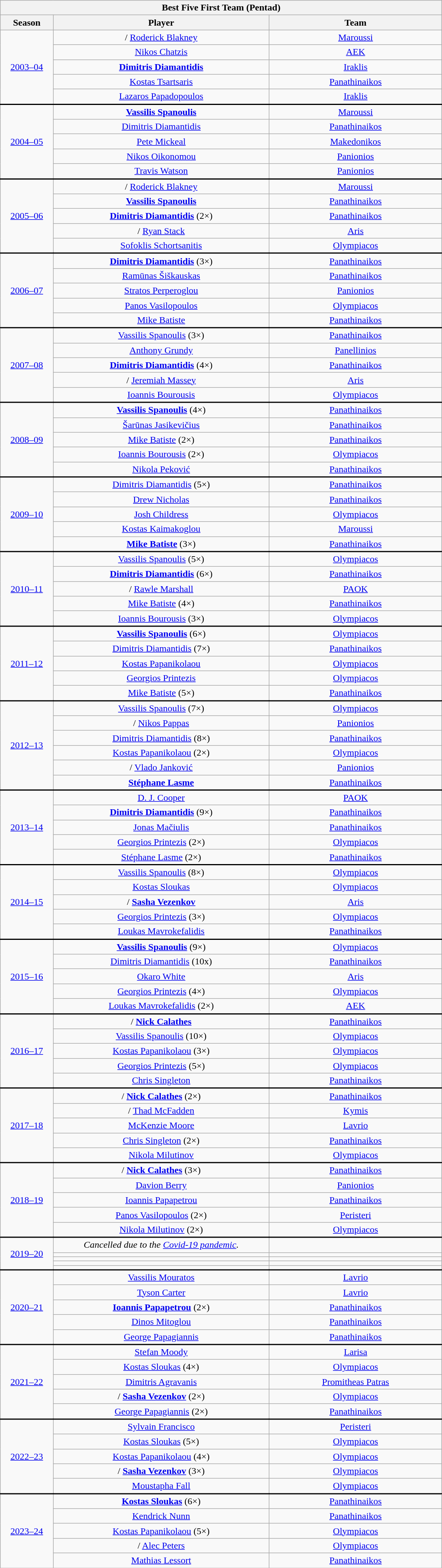<table class="wikitable" style="text-align: center; width:60%">
<tr>
<th colspan="3">Best Five First Team (Pentad)</th>
</tr>
<tr>
<th width=5%>Season</th>
<th width=25%>Player</th>
<th width=20%>Team</th>
</tr>
<tr>
<td rowspan="5"><a href='#'>2003–04</a></td>
<td align="center">/ <a href='#'>Roderick Blakney</a></td>
<td><a href='#'>Maroussi</a></td>
</tr>
<tr>
<td align="center"> <a href='#'>Nikos Chatzis</a></td>
<td><a href='#'>AEK</a></td>
</tr>
<tr>
<td align="center"> <strong><a href='#'>Dimitris Diamantidis</a></strong></td>
<td><a href='#'>Iraklis</a></td>
</tr>
<tr>
<td align="center"> <a href='#'>Kostas Tsartsaris</a></td>
<td><a href='#'>Panathinaikos</a></td>
</tr>
<tr>
<td align="center"> <a href='#'>Lazaros Papadopoulos</a></td>
<td><a href='#'>Iraklis</a></td>
</tr>
<tr style="border-top:2px solid black">
<td rowspan="5"><a href='#'>2004–05</a></td>
<td align="center"> <strong><a href='#'>Vassilis Spanoulis</a></strong></td>
<td><a href='#'>Maroussi</a></td>
</tr>
<tr>
<td align="center"> <a href='#'>Dimitris Diamantidis</a></td>
<td><a href='#'>Panathinaikos</a></td>
</tr>
<tr>
<td align="center"> <a href='#'>Pete Mickeal</a></td>
<td><a href='#'>Makedonikos</a></td>
</tr>
<tr>
<td align="center"> <a href='#'>Nikos Oikonomou</a></td>
<td><a href='#'>Panionios</a></td>
</tr>
<tr>
<td align="center"> <a href='#'>Travis Watson</a></td>
<td><a href='#'>Panionios</a></td>
</tr>
<tr style="border-top:2px solid black">
<td rowspan="5"><a href='#'>2005–06</a></td>
<td align="center">/ <a href='#'>Roderick Blakney</a></td>
<td><a href='#'>Maroussi</a></td>
</tr>
<tr>
<td align="center"> <strong><a href='#'>Vassilis Spanoulis</a></strong></td>
<td><a href='#'>Panathinaikos</a></td>
</tr>
<tr>
<td align="center"> <strong><a href='#'>Dimitris Diamantidis</a></strong> (2×)</td>
<td><a href='#'>Panathinaikos</a></td>
</tr>
<tr>
<td align="center">/ <a href='#'>Ryan Stack</a></td>
<td><a href='#'>Aris</a></td>
</tr>
<tr>
<td align="center"> <a href='#'>Sofoklis Schortsanitis</a></td>
<td><a href='#'>Olympiacos</a></td>
</tr>
<tr style="border-top:2px solid black">
<td rowspan="5"><a href='#'>2006–07</a></td>
<td align="center"> <strong><a href='#'>Dimitris Diamantidis</a></strong> (3×)</td>
<td><a href='#'>Panathinaikos</a></td>
</tr>
<tr>
<td align="center"> <a href='#'>Ramūnas Šiškauskas</a></td>
<td><a href='#'>Panathinaikos</a></td>
</tr>
<tr>
<td align="center"> <a href='#'>Stratos Perperoglou</a></td>
<td><a href='#'>Panionios</a></td>
</tr>
<tr>
<td align="center"> <a href='#'>Panos Vasilopoulos</a></td>
<td><a href='#'>Olympiacos</a></td>
</tr>
<tr>
<td align="center"> <a href='#'>Mike Batiste</a></td>
<td><a href='#'>Panathinaikos</a></td>
</tr>
<tr style="border-top:2px solid black">
<td rowspan="5"><a href='#'>2007–08</a></td>
<td align="center"> <a href='#'>Vassilis Spanoulis</a> (3×)</td>
<td><a href='#'>Panathinaikos</a></td>
</tr>
<tr>
<td align="center"> <a href='#'>Anthony Grundy</a></td>
<td><a href='#'>Panellinios</a></td>
</tr>
<tr>
<td align="center"> <strong><a href='#'>Dimitris Diamantidis</a></strong> (4×)</td>
<td><a href='#'>Panathinaikos</a></td>
</tr>
<tr>
<td align="center">/ <a href='#'>Jeremiah Massey</a></td>
<td><a href='#'>Aris</a></td>
</tr>
<tr>
<td align="center"> <a href='#'>Ioannis Bourousis</a></td>
<td><a href='#'>Olympiacos</a></td>
</tr>
<tr style="border-top:2px solid black">
<td rowspan="5"><a href='#'>2008–09</a></td>
<td align="center"> <strong><a href='#'>Vassilis Spanoulis</a></strong> (4×)</td>
<td><a href='#'>Panathinaikos</a></td>
</tr>
<tr>
<td align="center"> <a href='#'>Šarūnas Jasikevičius</a></td>
<td><a href='#'>Panathinaikos</a></td>
</tr>
<tr>
<td align="center"> <a href='#'>Mike Batiste</a> (2×)</td>
<td><a href='#'>Panathinaikos</a></td>
</tr>
<tr>
<td align="center"> <a href='#'>Ioannis Bourousis</a> (2×)</td>
<td><a href='#'>Olympiacos</a></td>
</tr>
<tr>
<td align="center"> <a href='#'>Nikola Peković</a></td>
<td><a href='#'>Panathinaikos</a></td>
</tr>
<tr style="border-top:2px solid black">
<td rowspan="5"><a href='#'>2009–10</a></td>
<td align="center"> <a href='#'>Dimitris Diamantidis</a> (5×)</td>
<td><a href='#'>Panathinaikos</a></td>
</tr>
<tr>
<td align="center"> <a href='#'>Drew Nicholas</a></td>
<td><a href='#'>Panathinaikos</a></td>
</tr>
<tr>
<td align="center"> <a href='#'>Josh Childress</a></td>
<td><a href='#'>Olympiacos</a></td>
</tr>
<tr>
<td align="center"> <a href='#'>Kostas Kaimakoglou</a></td>
<td><a href='#'>Maroussi</a></td>
</tr>
<tr>
<td align="center"> <strong><a href='#'>Mike Batiste</a></strong> (3×)</td>
<td><a href='#'>Panathinaikos</a></td>
</tr>
<tr style="border-top:2px solid black">
<td rowspan="5"><a href='#'>2010–11</a></td>
<td> <a href='#'>Vassilis Spanoulis</a> (5×)</td>
<td><a href='#'>Olympiacos</a></td>
</tr>
<tr>
<td> <strong><a href='#'>Dimitris Diamantidis</a></strong> (6×)</td>
<td><a href='#'>Panathinaikos</a></td>
</tr>
<tr>
<td>/ <a href='#'>Rawle Marshall</a></td>
<td><a href='#'>PAOK</a></td>
</tr>
<tr>
<td> <a href='#'>Mike Batiste</a> (4×)</td>
<td><a href='#'>Panathinaikos</a></td>
</tr>
<tr>
<td> <a href='#'>Ioannis Bourousis</a> (3×)</td>
<td><a href='#'>Olympiacos</a></td>
</tr>
<tr style="border-top:2px solid black">
<td rowspan="5"><a href='#'>2011–12</a></td>
<td> <strong><a href='#'>Vassilis Spanoulis</a></strong> (6×)</td>
<td><a href='#'>Olympiacos</a></td>
</tr>
<tr>
<td> <a href='#'>Dimitris Diamantidis</a> (7×)</td>
<td><a href='#'>Panathinaikos</a></td>
</tr>
<tr>
<td> <a href='#'>Kostas Papanikolaou</a></td>
<td><a href='#'>Olympiacos</a></td>
</tr>
<tr>
<td> <a href='#'>Georgios Printezis</a></td>
<td><a href='#'>Olympiacos</a></td>
</tr>
<tr>
<td> <a href='#'>Mike Batiste</a> (5×)</td>
<td><a href='#'>Panathinaikos</a></td>
</tr>
<tr style="border-top:2px solid black">
<td rowspan="6"><a href='#'>2012–13</a></td>
<td> <a href='#'>Vassilis Spanoulis</a> (7×)</td>
<td><a href='#'>Olympiacos</a></td>
</tr>
<tr>
<td>/ <a href='#'>Nikos Pappas</a></td>
<td><a href='#'>Panionios</a></td>
</tr>
<tr>
<td> <a href='#'>Dimitris Diamantidis</a> (8×)</td>
<td><a href='#'>Panathinaikos</a></td>
</tr>
<tr>
<td> <a href='#'>Kostas Papanikolaou</a> (2×)</td>
<td><a href='#'>Olympiacos</a></td>
</tr>
<tr>
<td>/ <a href='#'>Vlado Janković</a></td>
<td><a href='#'>Panionios</a></td>
</tr>
<tr>
<td> <strong><a href='#'>Stéphane Lasme</a></strong></td>
<td><a href='#'>Panathinaikos</a></td>
</tr>
<tr style="border-top:2px solid black">
<td rowspan="5"><a href='#'>2013–14</a></td>
<td> <a href='#'>D. J. Cooper</a></td>
<td><a href='#'>PAOK</a></td>
</tr>
<tr>
<td> <strong><a href='#'>Dimitris Diamantidis</a></strong> (9×)</td>
<td><a href='#'>Panathinaikos</a></td>
</tr>
<tr>
<td> <a href='#'>Jonas Mačiulis</a></td>
<td><a href='#'>Panathinaikos</a></td>
</tr>
<tr>
<td> <a href='#'>Georgios Printezis</a> (2×)</td>
<td><a href='#'>Olympiacos</a></td>
</tr>
<tr>
<td> <a href='#'>Stéphane Lasme</a> (2×)</td>
<td><a href='#'>Panathinaikos</a></td>
</tr>
<tr style="border-top:2px solid black">
<td rowspan="5"><a href='#'>2014–15</a></td>
<td> <a href='#'>Vassilis Spanoulis</a> (8×)</td>
<td><a href='#'>Olympiacos</a></td>
</tr>
<tr>
<td> <a href='#'>Kostas Sloukas</a></td>
<td><a href='#'>Olympiacos</a></td>
</tr>
<tr>
<td>/ <strong><a href='#'>Sasha Vezenkov</a></strong></td>
<td><a href='#'>Aris</a></td>
</tr>
<tr>
<td> <a href='#'>Georgios Printezis</a> (3×)</td>
<td><a href='#'>Olympiacos</a></td>
</tr>
<tr>
<td> <a href='#'>Loukas Mavrokefalidis</a></td>
<td><a href='#'>Panathinaikos</a></td>
</tr>
<tr style="border-top:2px solid black">
<td rowspan="5"><a href='#'>2015–16</a></td>
<td> <strong><a href='#'>Vassilis Spanoulis</a></strong> (9×)</td>
<td><a href='#'>Olympiacos</a></td>
</tr>
<tr>
<td> <a href='#'>Dimitris Diamantidis</a> (10x)</td>
<td><a href='#'>Panathinaikos</a></td>
</tr>
<tr>
<td> <a href='#'>Okaro White</a></td>
<td><a href='#'>Aris</a></td>
</tr>
<tr>
<td> <a href='#'>Georgios Printezis</a> (4×)</td>
<td><a href='#'>Olympiacos</a></td>
</tr>
<tr>
<td> <a href='#'>Loukas Mavrokefalidis</a> (2×)</td>
<td><a href='#'>AEK</a></td>
</tr>
<tr style="border-top:2px solid black">
<td rowspan="5"><a href='#'>2016–17</a></td>
<td>/ <strong><a href='#'>Nick Calathes</a></strong></td>
<td><a href='#'>Panathinaikos</a></td>
</tr>
<tr>
<td> <a href='#'>Vassilis Spanoulis</a> (10×)</td>
<td><a href='#'>Olympiacos</a></td>
</tr>
<tr>
<td> <a href='#'>Kostas Papanikolaou</a> (3×)</td>
<td><a href='#'>Olympiacos</a></td>
</tr>
<tr>
<td> <a href='#'>Georgios Printezis</a> (5×)</td>
<td><a href='#'>Olympiacos</a></td>
</tr>
<tr>
<td> <a href='#'>Chris Singleton</a></td>
<td><a href='#'>Panathinaikos</a></td>
</tr>
<tr style="border-top:2px solid black">
<td rowspan="5"><a href='#'>2017–18</a></td>
<td>/ <strong><a href='#'>Nick Calathes</a></strong> (2×)</td>
<td><a href='#'>Panathinaikos</a></td>
</tr>
<tr>
<td>/ <a href='#'>Thad McFadden</a></td>
<td><a href='#'>Kymis</a></td>
</tr>
<tr>
<td> <a href='#'>McKenzie Moore</a></td>
<td><a href='#'>Lavrio</a></td>
</tr>
<tr>
<td> <a href='#'>Chris Singleton</a> (2×)</td>
<td><a href='#'>Panathinaikos</a></td>
</tr>
<tr>
<td> <a href='#'>Nikola Milutinov</a></td>
<td><a href='#'>Olympiacos</a></td>
</tr>
<tr style="border-top:2px solid black">
<td rowspan="5"><a href='#'>2018–19</a></td>
<td>/ <strong><a href='#'>Nick Calathes</a></strong> (3×)</td>
<td><a href='#'>Panathinaikos</a></td>
</tr>
<tr>
<td> <a href='#'>Davion Berry</a></td>
<td><a href='#'>Panionios</a></td>
</tr>
<tr>
<td> <a href='#'>Ioannis Papapetrou</a></td>
<td><a href='#'>Panathinaikos</a></td>
</tr>
<tr>
<td> <a href='#'>Panos Vasilopoulos</a> (2×)</td>
<td><a href='#'>Peristeri</a></td>
</tr>
<tr>
<td> <a href='#'>Nikola Milutinov</a> (2×)</td>
<td><a href='#'>Olympiacos</a></td>
</tr>
<tr style="border-top:2px solid black">
<td rowspan="5"><a href='#'>2019–20</a></td>
<td><em>Cancelled due to the <a href='#'>Covid-19 pandemic</a>.</em></td>
<td></td>
</tr>
<tr>
<td></td>
<td></td>
</tr>
<tr>
<td></td>
<td></td>
</tr>
<tr>
<td></td>
<td></td>
</tr>
<tr>
<td></td>
<td></td>
</tr>
<tr style="border-top:2px solid black">
<td rowspan="5"><a href='#'>2020–21</a></td>
<td>  <a href='#'>Vassilis Mouratos</a></td>
<td><a href='#'>Lavrio</a></td>
</tr>
<tr>
<td> <a href='#'>Tyson Carter</a></td>
<td><a href='#'>Lavrio</a></td>
</tr>
<tr>
<td> <strong><a href='#'>Ioannis Papapetrou</a></strong> (2×)</td>
<td><a href='#'>Panathinaikos</a></td>
</tr>
<tr>
<td> <a href='#'>Dinos Mitoglou</a></td>
<td><a href='#'>Panathinaikos</a></td>
</tr>
<tr>
<td> <a href='#'>George Papagiannis</a></td>
<td><a href='#'>Panathinaikos</a></td>
</tr>
<tr style="border-top:2px solid black">
<td rowspan="5"><a href='#'>2021–22</a></td>
<td> <a href='#'>Stefan Moody</a></td>
<td><a href='#'>Larisa</a></td>
</tr>
<tr>
<td>  <a href='#'>Kostas Sloukas</a> (4×)</td>
<td><a href='#'>Olympiacos</a></td>
</tr>
<tr>
<td> <a href='#'>Dimitris Agravanis</a></td>
<td><a href='#'>Promitheas Patras</a></td>
</tr>
<tr>
<td>/ <strong><a href='#'>Sasha Vezenkov</a></strong> (2×)</td>
<td><a href='#'>Olympiacos</a></td>
</tr>
<tr>
<td> <a href='#'>George Papagiannis</a> (2×)</td>
<td><a href='#'>Panathinaikos</a></td>
</tr>
<tr style="border-top:2px solid black">
<td rowspan="5"><a href='#'>2022–23</a></td>
<td> <a href='#'>Sylvain Francisco</a></td>
<td><a href='#'>Peristeri</a></td>
</tr>
<tr>
<td>  <a href='#'>Kostas Sloukas</a> (5×)</td>
<td><a href='#'>Olympiacos</a></td>
</tr>
<tr>
<td> <a href='#'>Kostas Papanikolaou</a> (4×)</td>
<td><a href='#'>Olympiacos</a></td>
</tr>
<tr>
<td>/ <strong><a href='#'>Sasha Vezenkov</a></strong> (3×)</td>
<td><a href='#'>Olympiacos</a></td>
</tr>
<tr>
<td> <a href='#'>Moustapha Fall</a></td>
<td><a href='#'>Olympiacos</a></td>
</tr>
<tr style="border-top:2px solid black">
<td rowspan="5"><a href='#'>2023–24</a></td>
<td> <strong><a href='#'>Kostas Sloukas</a></strong> (6×)</td>
<td><a href='#'>Panathinaikos</a></td>
</tr>
<tr>
<td>  <a href='#'>Kendrick Nunn</a></td>
<td><a href='#'>Panathinaikos</a></td>
</tr>
<tr>
<td> <a href='#'>Kostas Papanikolaou</a> (5×)</td>
<td><a href='#'>Olympiacos</a></td>
</tr>
<tr>
<td>/ <a href='#'>Alec Peters</a></td>
<td><a href='#'>Olympiacos</a></td>
</tr>
<tr>
<td> <a href='#'>Mathias Lessort</a></td>
<td><a href='#'>Panathinaikos</a></td>
</tr>
</table>
